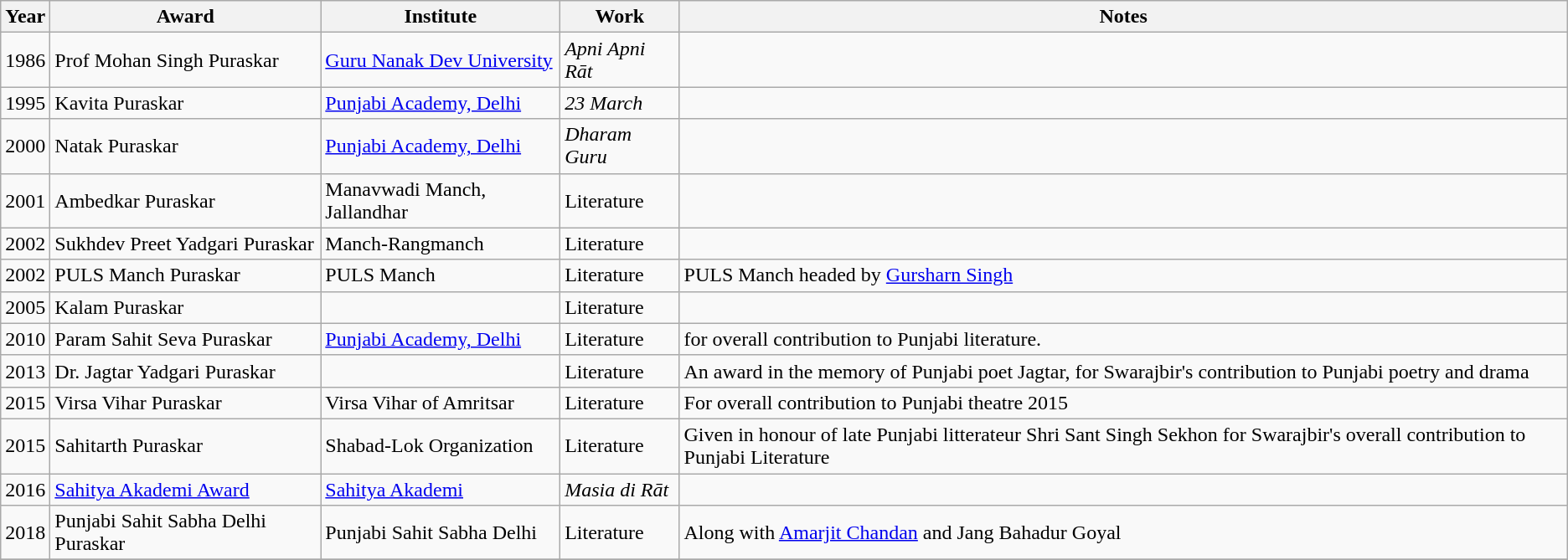<table class="wikitable sortable">
<tr>
<th>Year</th>
<th>Award</th>
<th>Institute</th>
<th>Work</th>
<th>Notes</th>
</tr>
<tr>
<td>1986</td>
<td>Prof Mohan Singh Puraskar</td>
<td><a href='#'>Guru Nanak Dev University</a></td>
<td><em>Apni Apni Rāt</em></td>
<td></td>
</tr>
<tr>
<td>1995</td>
<td>Kavita Puraskar</td>
<td><a href='#'>Punjabi Academy, Delhi</a></td>
<td><em>23 March</em></td>
<td></td>
</tr>
<tr>
<td>2000</td>
<td>Natak Puraskar</td>
<td><a href='#'>Punjabi Academy, Delhi</a></td>
<td><em>Dharam Guru</em></td>
<td></td>
</tr>
<tr>
<td>2001</td>
<td>Ambedkar Puraskar</td>
<td>Manavwadi Manch, Jallandhar</td>
<td>Literature</td>
<td></td>
</tr>
<tr>
<td>2002</td>
<td>Sukhdev Preet Yadgari Puraskar</td>
<td>Manch-Rangmanch</td>
<td>Literature</td>
<td></td>
</tr>
<tr>
<td>2002</td>
<td>PULS Manch Puraskar</td>
<td>PULS Manch</td>
<td>Literature</td>
<td>PULS Manch headed by <a href='#'>Gursharn Singh</a></td>
</tr>
<tr>
<td>2005</td>
<td>Kalam Puraskar</td>
<td></td>
<td>Literature</td>
<td></td>
</tr>
<tr>
<td>2010</td>
<td>Param Sahit Seva Puraskar</td>
<td><a href='#'>Punjabi Academy, Delhi</a></td>
<td>Literature</td>
<td>for overall contribution to Punjabi literature.</td>
</tr>
<tr>
<td>2013</td>
<td>Dr. Jagtar Yadgari Puraskar</td>
<td></td>
<td>Literature</td>
<td>An award in the memory of Punjabi poet Jagtar, for Swarajbir's contribution to Punjabi poetry and drama</td>
</tr>
<tr>
<td>2015</td>
<td>Virsa Vihar Puraskar</td>
<td>Virsa Vihar of Amritsar</td>
<td>Literature</td>
<td>For overall contribution to Punjabi theatre 2015</td>
</tr>
<tr>
<td>2015</td>
<td>Sahitarth Puraskar</td>
<td>Shabad-Lok Organization</td>
<td>Literature</td>
<td>Given in honour of late Punjabi litterateur Shri Sant Singh Sekhon for Swarajbir's overall contribution to Punjabi Literature</td>
</tr>
<tr>
<td>2016</td>
<td><a href='#'>Sahitya Akademi Award</a></td>
<td><a href='#'>Sahitya Akademi</a></td>
<td><em>Masia di Rāt</em></td>
<td></td>
</tr>
<tr>
<td>2018</td>
<td>Punjabi Sahit Sabha Delhi Puraskar</td>
<td>Punjabi Sahit Sabha Delhi</td>
<td>Literature</td>
<td>Along with <a href='#'>Amarjit Chandan</a> and Jang Bahadur Goyal</td>
</tr>
<tr>
</tr>
</table>
